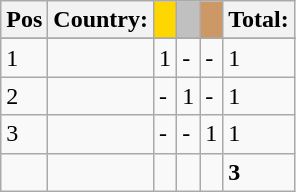<table class="wikitable">
<tr>
<th>Pos</th>
<th>Country:</th>
<th style="background-color:gold"></th>
<th style="background-color:silver"></th>
<th style="background-color:#CC9966"></th>
<th>Total:</th>
</tr>
<tr>
</tr>
<tr>
<td>1</td>
<td></td>
<td>1</td>
<td>-</td>
<td>-</td>
<td>1</td>
</tr>
<tr>
<td>2</td>
<td></td>
<td>-</td>
<td>1</td>
<td>-</td>
<td>1</td>
</tr>
<tr>
<td>3</td>
<td></td>
<td>-</td>
<td>-</td>
<td>1</td>
<td>1</td>
</tr>
<tr>
<td></td>
<td></td>
<td><strong> </strong></td>
<td><strong> </strong></td>
<td><strong> </strong></td>
<td><strong>3</strong></td>
</tr>
</table>
